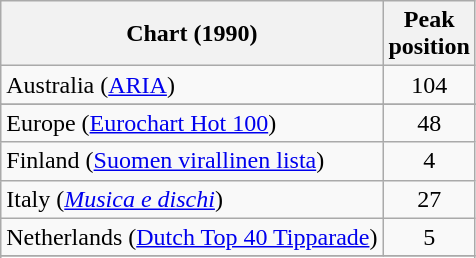<table class="wikitable sortable">
<tr>
<th align="left">Chart (1990)</th>
<th align="center">Peak<br>position</th>
</tr>
<tr>
<td align="left">Australia (<a href='#'>ARIA</a>)</td>
<td align="center">104</td>
</tr>
<tr>
</tr>
<tr>
<td align="left">Europe (<a href='#'>Eurochart Hot 100</a>)</td>
<td align="center">48</td>
</tr>
<tr>
<td align="left">Finland (<a href='#'>Suomen virallinen lista</a>)</td>
<td align="center">4</td>
</tr>
<tr>
<td align="left">Italy (<em><a href='#'>Musica e dischi</a></em>)</td>
<td align="center">27</td>
</tr>
<tr>
<td align="left">Netherlands (<a href='#'>Dutch Top 40 Tipparade</a>)</td>
<td align="center">5</td>
</tr>
<tr>
</tr>
<tr>
</tr>
<tr>
</tr>
<tr>
</tr>
<tr>
</tr>
<tr>
</tr>
</table>
